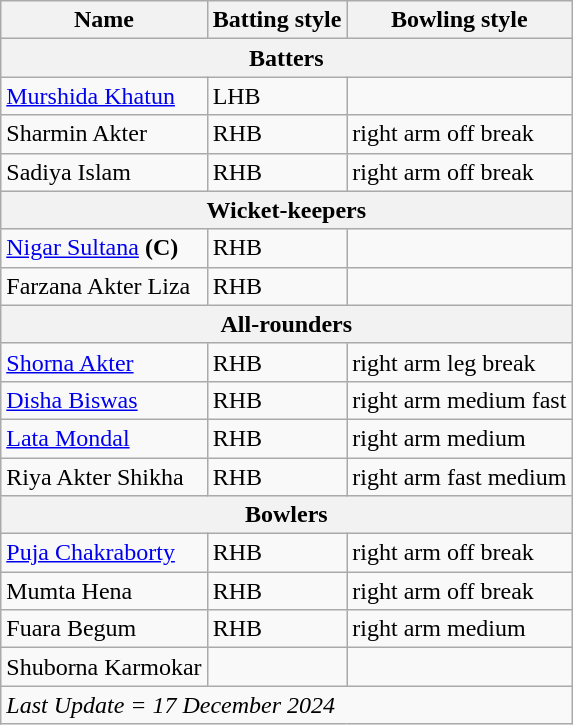<table class="wikitable">
<tr>
<th>Name</th>
<th>Batting style</th>
<th>Bowling style</th>
</tr>
<tr>
<th colspan="4">Batters</th>
</tr>
<tr>
<td><a href='#'>Murshida Khatun</a></td>
<td>LHB</td>
<td></td>
</tr>
<tr>
<td>Sharmin Akter</td>
<td>RHB</td>
<td>right arm off break</td>
</tr>
<tr>
<td>Sadiya Islam</td>
<td>RHB</td>
<td>right arm off break</td>
</tr>
<tr>
<th colspan="4">Wicket-keepers</th>
</tr>
<tr>
<td><a href='#'>Nigar Sultana</a> <strong>(C)</strong></td>
<td>RHB</td>
<td></td>
</tr>
<tr>
<td>Farzana Akter Liza</td>
<td>RHB</td>
<td></td>
</tr>
<tr>
<th colspan="4">All-rounders</th>
</tr>
<tr>
<td><a href='#'>Shorna Akter</a></td>
<td>RHB</td>
<td>right arm leg break</td>
</tr>
<tr>
<td><a href='#'>Disha Biswas</a></td>
<td>RHB</td>
<td>right arm medium fast</td>
</tr>
<tr>
<td><a href='#'>Lata Mondal</a></td>
<td>RHB</td>
<td>right arm medium</td>
</tr>
<tr>
<td>Riya Akter Shikha</td>
<td>RHB</td>
<td>right arm fast medium</td>
</tr>
<tr>
<th colspan="4">Bowlers</th>
</tr>
<tr>
<td><a href='#'>Puja Chakraborty</a></td>
<td>RHB</td>
<td>right arm off break</td>
</tr>
<tr>
<td>Mumta Hena</td>
<td>RHB</td>
<td>right arm off break</td>
</tr>
<tr>
<td>Fuara Begum</td>
<td>RHB</td>
<td>right arm medium</td>
</tr>
<tr>
<td>Shuborna Karmokar</td>
<td></td>
<td></td>
</tr>
<tr>
<td colspan="4"><em>Last Update = 17 December 2024</td>
</tr>
</table>
